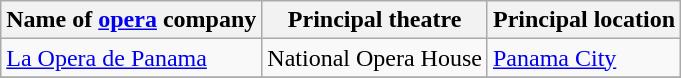<table class="wikitable">
<tr>
<th>Name of <a href='#'>opera</a> company</th>
<th>Principal theatre</th>
<th>Principal location</th>
</tr>
<tr>
<td><a href='#'>La Opera de Panama</a></td>
<td>National Opera House</td>
<td><a href='#'>Panama City</a></td>
</tr>
<tr>
</tr>
</table>
